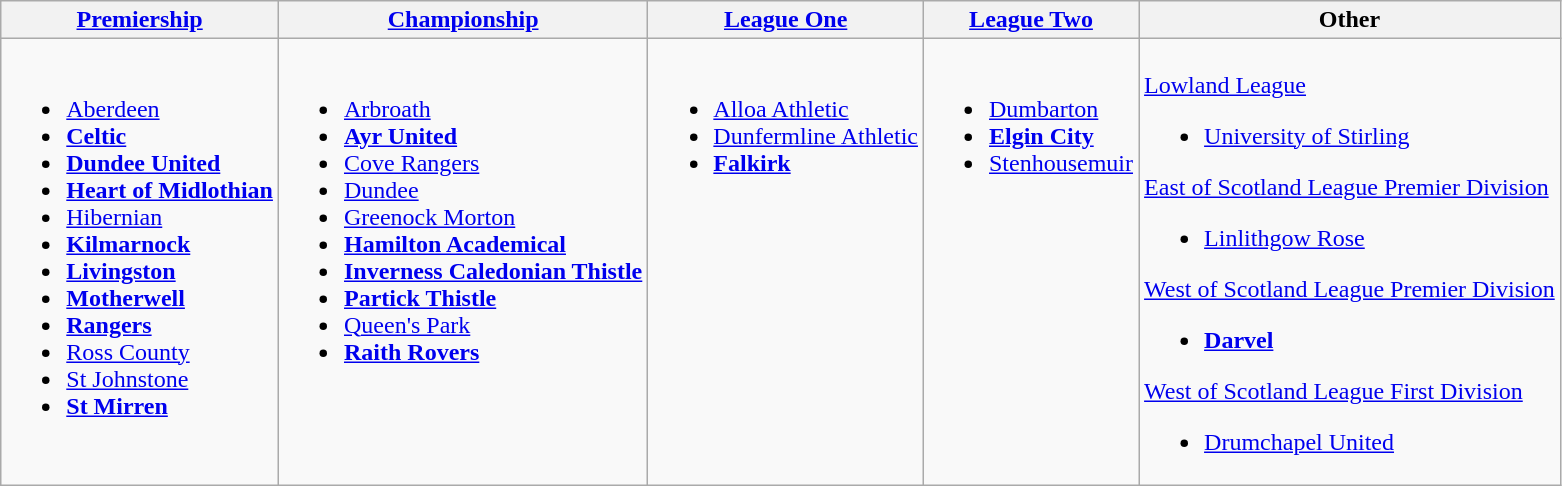<table class="wikitable">
<tr>
<th><a href='#'>Premiership</a></th>
<th><a href='#'>Championship</a></th>
<th><a href='#'>League One</a></th>
<th><a href='#'>League Two</a></th>
<th>Other</th>
</tr>
<tr>
<td valign="top"><br><ul><li><a href='#'>Aberdeen</a></li><li><strong><a href='#'>Celtic</a></strong></li><li><strong><a href='#'>Dundee United</a></strong></li><li><strong><a href='#'>Heart of Midlothian</a></strong></li><li><a href='#'>Hibernian</a></li><li><strong><a href='#'>Kilmarnock</a></strong></li><li><strong><a href='#'>Livingston</a></strong></li><li><strong><a href='#'>Motherwell</a></strong></li><li><strong><a href='#'>Rangers</a></strong></li><li><a href='#'>Ross County</a></li><li><a href='#'>St Johnstone</a></li><li><strong><a href='#'>St Mirren</a></strong></li></ul></td>
<td valign="top"><br><ul><li><a href='#'>Arbroath</a></li><li><strong><a href='#'>Ayr United</a></strong></li><li><a href='#'>Cove Rangers</a></li><li><a href='#'>Dundee</a></li><li><a href='#'>Greenock Morton</a></li><li><strong><a href='#'>Hamilton Academical</a></strong></li><li><strong><a href='#'>Inverness Caledonian Thistle</a></strong></li><li><strong><a href='#'>Partick Thistle</a></strong></li><li><a href='#'>Queen's Park</a></li><li><strong><a href='#'>Raith Rovers</a></strong></li></ul></td>
<td valign="top"><br><ul><li><a href='#'>Alloa Athletic</a></li><li><a href='#'>Dunfermline Athletic</a></li><li><strong><a href='#'>Falkirk</a></strong></li></ul></td>
<td valign="top"><br><ul><li><a href='#'>Dumbarton</a></li><li><strong><a href='#'>Elgin City</a></strong></li><li><a href='#'>Stenhousemuir</a></li></ul></td>
<td valign="top"><br><a href='#'>Lowland League</a><ul><li><a href='#'>University of Stirling</a></li></ul><a href='#'>East of Scotland League Premier Division</a><ul><li><a href='#'>Linlithgow Rose</a></li></ul><a href='#'>West of Scotland League Premier Division</a><ul><li><strong><a href='#'>Darvel</a></strong></li></ul><a href='#'>West of Scotland League First Division</a><ul><li><a href='#'>Drumchapel United</a></li></ul></td>
</tr>
</table>
